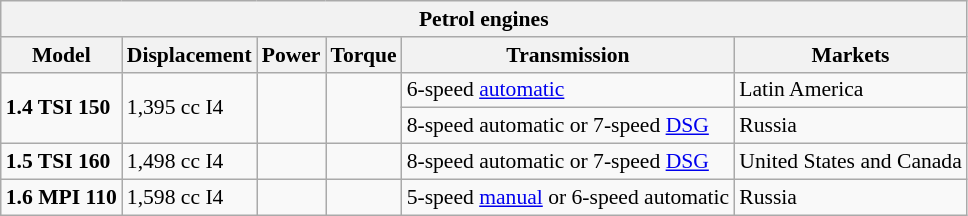<table class="wikitable" style="text-align:left; font-size:90%;">
<tr>
<th colspan="6">Petrol engines</th>
</tr>
<tr>
<th>Model</th>
<th>Displacement</th>
<th>Power</th>
<th>Torque</th>
<th>Transmission</th>
<th>Markets</th>
</tr>
<tr>
<td rowspan="2"><strong>1.4 TSI 150</strong></td>
<td rowspan="2">1,395 cc I4</td>
<td rowspan="2"></td>
<td rowspan="2"></td>
<td>6-speed <a href='#'>automatic</a></td>
<td>Latin America</td>
</tr>
<tr>
<td>8-speed automatic or 7-speed <a href='#'>DSG</a></td>
<td>Russia</td>
</tr>
<tr>
<td><strong>1.5 TSI 160</strong></td>
<td>1,498 cc I4</td>
<td></td>
<td></td>
<td>8-speed automatic or 7-speed <a href='#'>DSG</a></td>
<td>United States and Canada</td>
</tr>
<tr>
<td><strong>1.6 MPI 110</strong></td>
<td>1,598 cc I4</td>
<td></td>
<td></td>
<td>5-speed <a href='#'>manual</a> or 6-speed automatic</td>
<td>Russia</td>
</tr>
</table>
